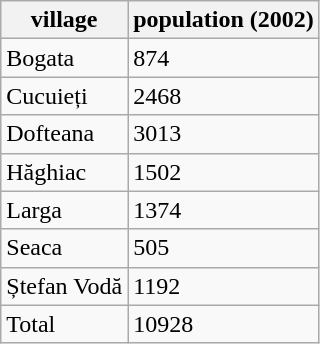<table class="wikitable">
<tr>
<th>village</th>
<th>population (2002)</th>
</tr>
<tr>
<td>Bogata</td>
<td>874</td>
</tr>
<tr>
<td>Cucuieți</td>
<td>2468</td>
</tr>
<tr>
<td>Dofteana</td>
<td>3013</td>
</tr>
<tr>
<td>Hăghiac</td>
<td>1502</td>
</tr>
<tr>
<td>Larga</td>
<td>1374</td>
</tr>
<tr>
<td>Seaca</td>
<td>505</td>
</tr>
<tr>
<td>Ștefan Vodă</td>
<td>1192</td>
</tr>
<tr>
<td>Total</td>
<td>10928</td>
</tr>
</table>
